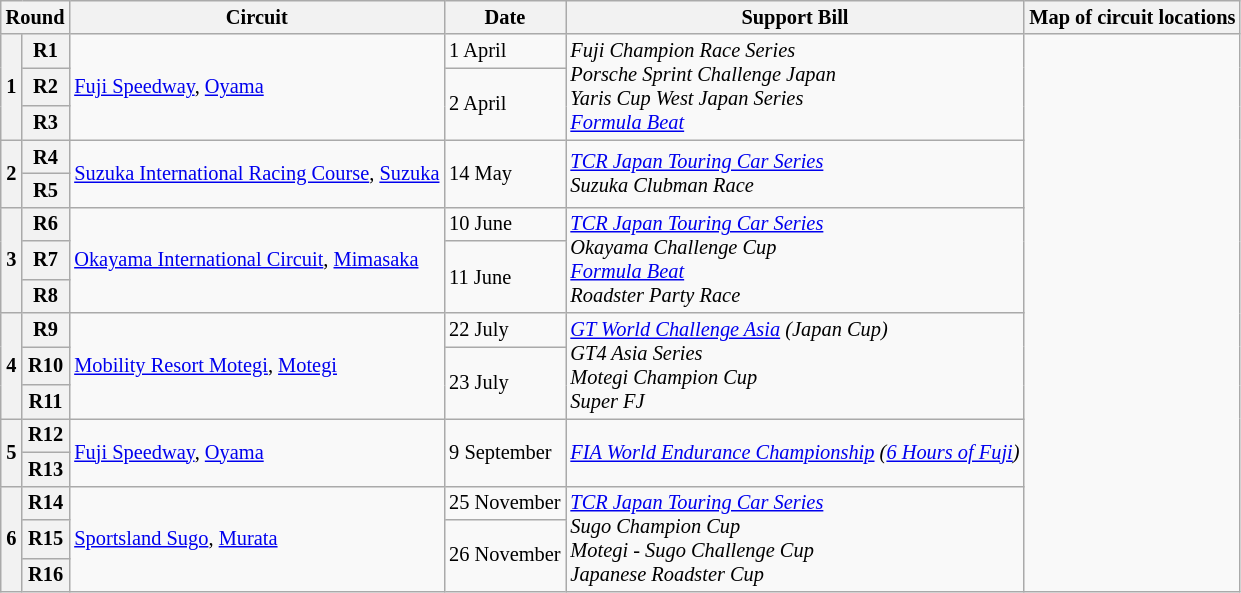<table class="wikitable" style="font-size:85%">
<tr>
<th colspan="2">Round</th>
<th>Circuit</th>
<th>Date</th>
<th>Support Bill</th>
<th>Map of circuit locations</th>
</tr>
<tr>
<th rowspan="3">1</th>
<th>R1</th>
<td rowspan="3"><a href='#'>Fuji Speedway</a>, <a href='#'>Oyama</a></td>
<td>1 April</td>
<td rowspan="3"><em>Fuji Champion Race Series<br>Porsche Sprint Challenge Japan<br>Yaris Cup West Japan Series<br><a href='#'>Formula Beat</a></em></td>
<td rowspan="16"></td>
</tr>
<tr>
<th>R2</th>
<td rowspan="2">2 April</td>
</tr>
<tr>
<th>R3</th>
</tr>
<tr>
<th rowspan="2">2</th>
<th>R4</th>
<td rowspan="2"nowrap><a href='#'>Suzuka International Racing Course</a>, <a href='#'>Suzuka</a></td>
<td rowspan="2">14 May</td>
<td rowspan="2"><em><a href='#'>TCR Japan Touring Car Series</a><br>Suzuka Clubman Race</em></td>
</tr>
<tr>
<th>R5</th>
</tr>
<tr>
<th rowspan="3">3</th>
<th>R6</th>
<td rowspan="3" nowrap><a href='#'>Okayama International Circuit</a>, <a href='#'>Mimasaka</a></td>
<td>10 June</td>
<td rowspan="3"><em><a href='#'>TCR Japan Touring Car Series</a><br>Okayama Challenge Cup<br><a href='#'>Formula Beat</a><br>Roadster Party Race</em></td>
</tr>
<tr>
<th>R7</th>
<td rowspan="2">11 June</td>
</tr>
<tr>
<th>R8</th>
</tr>
<tr>
<th rowspan="3">4</th>
<th>R9</th>
<td rowspan="3"><a href='#'>Mobility Resort Motegi</a>, <a href='#'>Motegi</a></td>
<td>22 July</td>
<td rowspan="3"><em><a href='#'>GT World Challenge Asia</a> (Japan Cup)<br>GT4 Asia Series<br>Motegi Champion Cup<br>Super FJ</em></td>
</tr>
<tr>
<th>R10</th>
<td rowspan="2">23 July</td>
</tr>
<tr>
<th>R11</th>
</tr>
<tr>
<th rowspan="2">5</th>
<th>R12</th>
<td rowspan="2"><a href='#'>Fuji Speedway</a>, <a href='#'>Oyama</a></td>
<td rowspan="2"nowrap>9 September</td>
<td rowspan="2"nowrap><em><a href='#'>FIA World Endurance Championship</a> (<a href='#'>6 Hours of Fuji</a>)</em></td>
</tr>
<tr>
<th>R13</th>
</tr>
<tr>
<th rowspan="3">6</th>
<th>R14</th>
<td rowspan="3"><a href='#'>Sportsland Sugo</a>, <a href='#'>Murata</a></td>
<td>25 November</td>
<td rowspan="3"><em><a href='#'>TCR Japan Touring Car Series</a><br>Sugo Champion Cup<br>Motegi - Sugo Challenge Cup<br>Japanese Roadster Cup</em></td>
</tr>
<tr>
<th>R15</th>
<td rowspan="2"nowrap>26 November</td>
</tr>
<tr>
<th>R16</th>
</tr>
</table>
